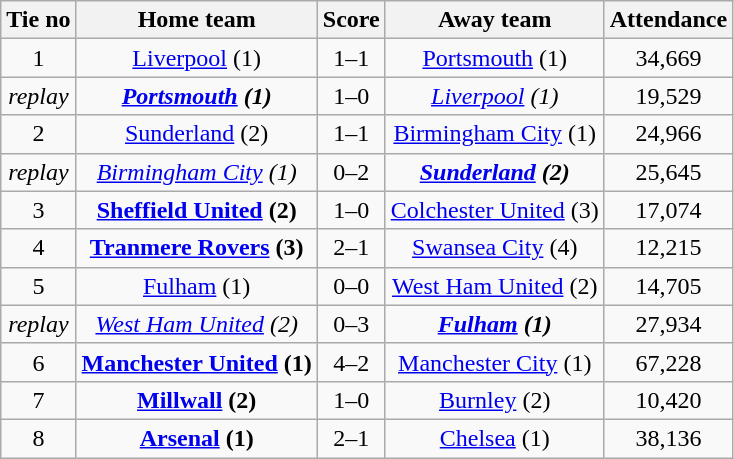<table class="wikitable" style="text-align: center">
<tr>
<th>Tie no</th>
<th>Home team</th>
<th>Score</th>
<th>Away team</th>
<th>Attendance</th>
</tr>
<tr>
<td>1</td>
<td><a href='#'>Liverpool</a> (1)</td>
<td>1–1</td>
<td><a href='#'>Portsmouth</a> (1)</td>
<td>34,669</td>
</tr>
<tr>
<td><em>replay</em></td>
<td><strong><em><a href='#'>Portsmouth</a> (1)</em></strong></td>
<td>1–0</td>
<td><em><a href='#'>Liverpool</a> (1)</em></td>
<td>19,529</td>
</tr>
<tr>
<td>2</td>
<td><a href='#'>Sunderland</a> (2)</td>
<td>1–1</td>
<td><a href='#'>Birmingham City</a> (1)</td>
<td>24,966</td>
</tr>
<tr>
<td><em>replay</em></td>
<td><em><a href='#'>Birmingham City</a> (1)</em></td>
<td>0–2</td>
<td><strong><em><a href='#'>Sunderland</a> (2)</em></strong></td>
<td>25,645</td>
</tr>
<tr>
<td>3</td>
<td><strong><a href='#'>Sheffield United</a> (2)</strong></td>
<td>1–0</td>
<td><a href='#'>Colchester United</a> (3)</td>
<td>17,074</td>
</tr>
<tr>
<td>4</td>
<td><strong><a href='#'>Tranmere Rovers</a> (3)</strong></td>
<td>2–1</td>
<td><a href='#'>Swansea City</a> (4)</td>
<td>12,215</td>
</tr>
<tr>
<td>5</td>
<td><a href='#'>Fulham</a> (1)</td>
<td>0–0</td>
<td><a href='#'>West Ham United</a> (2)</td>
<td>14,705</td>
</tr>
<tr>
<td><em>replay</em></td>
<td><em><a href='#'>West Ham United</a> (2)</em></td>
<td>0–3</td>
<td><strong><em><a href='#'>Fulham</a> (1)</em></strong></td>
<td>27,934</td>
</tr>
<tr>
<td>6</td>
<td><strong><a href='#'>Manchester United</a> (1)</strong></td>
<td>4–2</td>
<td><a href='#'>Manchester City</a> (1)</td>
<td>67,228</td>
</tr>
<tr>
<td>7</td>
<td><strong><a href='#'>Millwall</a> (2)</strong></td>
<td>1–0</td>
<td><a href='#'>Burnley</a> (2)</td>
<td>10,420</td>
</tr>
<tr>
<td>8</td>
<td><strong><a href='#'>Arsenal</a> (1)</strong></td>
<td>2–1</td>
<td><a href='#'>Chelsea</a> (1)</td>
<td>38,136</td>
</tr>
</table>
